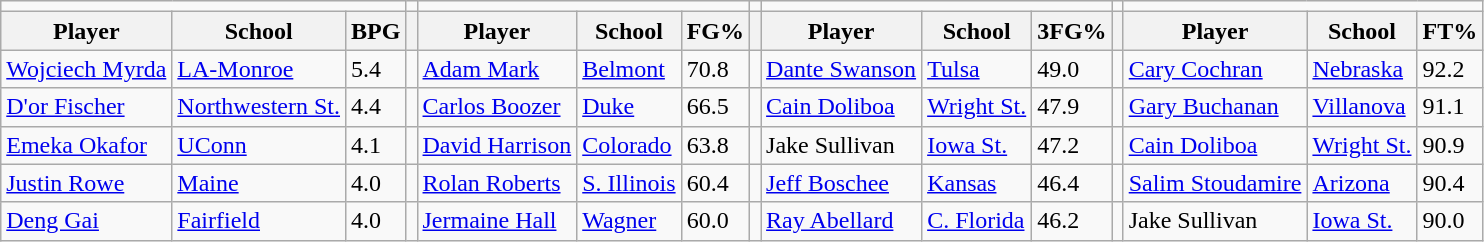<table class="wikitable" style="text-align: left;">
<tr>
<td colspan=3></td>
<td></td>
<td colspan=3></td>
<td></td>
<td colspan=3></td>
<td></td>
<td colspan=3></td>
</tr>
<tr>
<th>Player</th>
<th>School</th>
<th>BPG</th>
<th></th>
<th>Player</th>
<th>School</th>
<th>FG%</th>
<th></th>
<th>Player</th>
<th>School</th>
<th>3FG%</th>
<th></th>
<th>Player</th>
<th>School</th>
<th>FT%</th>
</tr>
<tr>
<td style="text-align:left;"><a href='#'>Wojciech Myrda</a></td>
<td><a href='#'>LA-Monroe</a></td>
<td>5.4</td>
<td></td>
<td><a href='#'>Adam Mark</a></td>
<td><a href='#'>Belmont</a></td>
<td>70.8</td>
<td></td>
<td><a href='#'>Dante Swanson</a></td>
<td><a href='#'>Tulsa</a></td>
<td>49.0</td>
<td></td>
<td><a href='#'>Cary Cochran</a></td>
<td><a href='#'>Nebraska</a></td>
<td>92.2</td>
</tr>
<tr>
<td style="text-align:left;"><a href='#'>D'or Fischer</a></td>
<td><a href='#'>Northwestern St.</a></td>
<td>4.4</td>
<td></td>
<td><a href='#'>Carlos Boozer</a></td>
<td><a href='#'>Duke</a></td>
<td>66.5</td>
<td></td>
<td><a href='#'>Cain Doliboa</a></td>
<td><a href='#'>Wright St.</a></td>
<td>47.9</td>
<td></td>
<td><a href='#'>Gary Buchanan</a></td>
<td><a href='#'>Villanova</a></td>
<td>91.1</td>
</tr>
<tr>
<td style="text-align:left;"><a href='#'>Emeka Okafor</a></td>
<td><a href='#'>UConn</a></td>
<td>4.1</td>
<td></td>
<td><a href='#'>David Harrison</a></td>
<td><a href='#'>Colorado</a></td>
<td>63.8</td>
<td></td>
<td>Jake Sullivan</td>
<td><a href='#'>Iowa St.</a></td>
<td>47.2</td>
<td></td>
<td><a href='#'>Cain Doliboa</a></td>
<td><a href='#'>Wright St.</a></td>
<td>90.9</td>
</tr>
<tr>
<td style="text-align:left;"><a href='#'>Justin Rowe</a></td>
<td><a href='#'>Maine</a></td>
<td>4.0</td>
<td></td>
<td><a href='#'>Rolan Roberts</a></td>
<td><a href='#'>S. Illinois</a></td>
<td>60.4</td>
<td></td>
<td><a href='#'>Jeff Boschee</a></td>
<td><a href='#'>Kansas</a></td>
<td>46.4</td>
<td></td>
<td><a href='#'>Salim Stoudamire</a></td>
<td><a href='#'>Arizona</a></td>
<td>90.4</td>
</tr>
<tr>
<td style="text-align:left;"><a href='#'>Deng Gai</a></td>
<td><a href='#'>Fairfield</a></td>
<td>4.0</td>
<td></td>
<td><a href='#'>Jermaine Hall</a></td>
<td><a href='#'>Wagner</a></td>
<td>60.0</td>
<td></td>
<td><a href='#'>Ray Abellard</a></td>
<td><a href='#'>C. Florida</a></td>
<td>46.2</td>
<td></td>
<td>Jake Sullivan</td>
<td><a href='#'>Iowa St.</a></td>
<td>90.0</td>
</tr>
</table>
